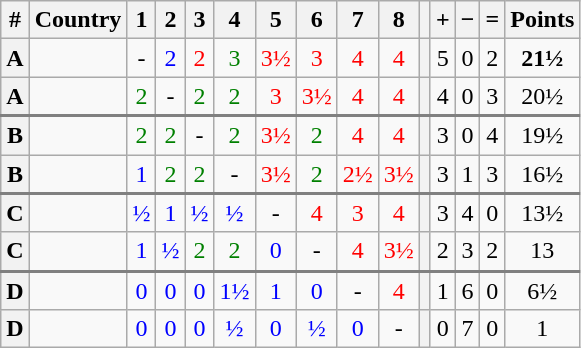<table class="wikitable" style="text-align:center">
<tr>
<th>#</th>
<th>Country</th>
<th>1</th>
<th>2</th>
<th>3</th>
<th>4</th>
<th>5</th>
<th>6</th>
<th>7</th>
<th>8</th>
<th></th>
<th>+</th>
<th>−</th>
<th>=</th>
<th>Points</th>
</tr>
<tr>
<th>A</th>
<td style="text-align: left"></td>
<td>-</td>
<td style="color:blue;">2</td>
<td style="color:red;">2</td>
<td style="color:green;">3</td>
<td style="color:red;">3½</td>
<td style="color:red;">3</td>
<td style="color:red;">4</td>
<td style="color:red;">4</td>
<th></th>
<td>5</td>
<td>0</td>
<td>2</td>
<td><strong>21½</strong></td>
</tr>
<tr>
<th>A</th>
<td style="text-align: left"></td>
<td style="color:green;">2</td>
<td>-</td>
<td style="color:green;">2</td>
<td style="color:green;">2</td>
<td style="color:red;">3</td>
<td style="color:red;">3½</td>
<td style="color:red;">4</td>
<td style="color:red;">4</td>
<th></th>
<td>4</td>
<td>0</td>
<td>3</td>
<td>20½</td>
</tr>
<tr style="border-top:2px solid grey;">
<th>B</th>
<td style="text-align: left"></td>
<td style="color:green;">2</td>
<td style="color:green;">2</td>
<td>-</td>
<td style="color:green;">2</td>
<td style="color:red;">3½</td>
<td style="color:green;">2</td>
<td style="color:red;">4</td>
<td style="color:red;">4</td>
<th></th>
<td>3</td>
<td>0</td>
<td>4</td>
<td>19½</td>
</tr>
<tr>
<th>B</th>
<td style="text-align: left"></td>
<td style="color:blue;">1</td>
<td style="color:green;">2</td>
<td style="color:green;">2</td>
<td>-</td>
<td style="color:red;">3½</td>
<td style="color:green;">2</td>
<td style="color:red;">2½</td>
<td style="color:red;">3½</td>
<th></th>
<td>3</td>
<td>1</td>
<td>3</td>
<td>16½</td>
</tr>
<tr style="border-top:2px solid grey;">
<th>C</th>
<td style="text-align: left"></td>
<td style="color:blue;">½</td>
<td style="color:blue;">1</td>
<td style="color:blue;">½</td>
<td style="color:blue;">½</td>
<td>-</td>
<td style="color:red;">4</td>
<td style="color:red;">3</td>
<td style="color:red;">4</td>
<th></th>
<td>3</td>
<td>4</td>
<td>0</td>
<td>13½</td>
</tr>
<tr>
<th>C</th>
<td style="text-align: left"></td>
<td style="color:blue;">1</td>
<td style="color:blue;">½</td>
<td style="color:green;">2</td>
<td style="color:green;">2</td>
<td style="color:blue;">0</td>
<td>-</td>
<td style="color:red;">4</td>
<td style="color:red;">3½</td>
<th></th>
<td>2</td>
<td>3</td>
<td>2</td>
<td>13</td>
</tr>
<tr style="border-top:2px solid grey;">
<th>D</th>
<td style="text-align: left"></td>
<td style="color:blue;">0</td>
<td style="color:blue;">0</td>
<td style="color:blue;">0</td>
<td style="color:blue;">1½</td>
<td style="color:blue;">1</td>
<td style="color:blue;">0</td>
<td>-</td>
<td style="color:red;">4</td>
<th></th>
<td>1</td>
<td>6</td>
<td>0</td>
<td>6½</td>
</tr>
<tr>
<th>D</th>
<td style="text-align: left"></td>
<td style="color:blue;">0</td>
<td style="color:blue;">0</td>
<td style="color:blue;">0</td>
<td style="color:blue;">½</td>
<td style="color:blue;">0</td>
<td style="color:blue;">½</td>
<td style="color:blue;">0</td>
<td>-</td>
<th></th>
<td>0</td>
<td>7</td>
<td>0</td>
<td>1</td>
</tr>
</table>
